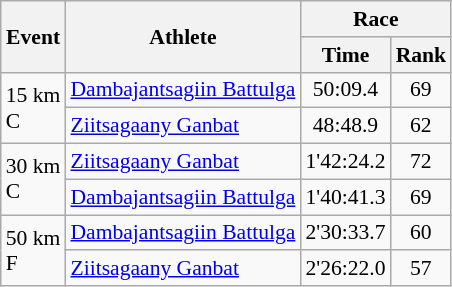<table class="wikitable" border="1" style="font-size:90%">
<tr>
<th rowspan=2>Event</th>
<th rowspan=2>Athlete</th>
<th colspan=2>Race</th>
</tr>
<tr>
<th>Time</th>
<th>Rank</th>
</tr>
<tr>
<td rowspan=2>15 km <br> C</td>
<td><a href='#'>Dambajantsagiin Battulga</a></td>
<td align=center>50:09.4</td>
<td align=center>69</td>
</tr>
<tr>
<td><a href='#'>Ziitsagaany Ganbat</a></td>
<td align=center>48:48.9</td>
<td align=center>62</td>
</tr>
<tr>
<td rowspan=2>30 km <br> C</td>
<td><a href='#'>Ziitsagaany Ganbat</a></td>
<td align=center>1'42:24.2</td>
<td align=center>72</td>
</tr>
<tr>
<td><a href='#'>Dambajantsagiin Battulga</a></td>
<td align=center>1'40:41.3</td>
<td align=center>69</td>
</tr>
<tr>
<td rowspan=2>50 km <br> F</td>
<td><a href='#'>Dambajantsagiin Battulga</a></td>
<td align=center>2'30:33.7</td>
<td align=center>60</td>
</tr>
<tr>
<td><a href='#'>Ziitsagaany Ganbat</a></td>
<td align=center>2'26:22.0</td>
<td align=center>57</td>
</tr>
</table>
